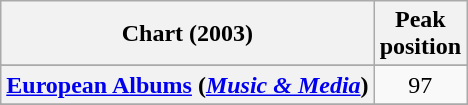<table class="wikitable sortable plainrowheaders" style="text-align:center">
<tr>
<th scope="col">Chart (2003)</th>
<th scope="col">Peak<br>position</th>
</tr>
<tr>
</tr>
<tr>
<th scope="row"><a href='#'>European Albums</a> (<em><a href='#'>Music & Media</a></em>)</th>
<td>97</td>
</tr>
<tr>
</tr>
<tr>
</tr>
<tr>
</tr>
<tr>
</tr>
<tr>
</tr>
</table>
